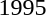<table>
<tr>
<td>1995</td>
<td></td>
<td></td>
<td></td>
</tr>
</table>
